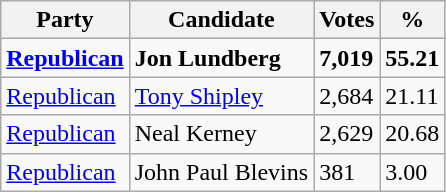<table class="wikitable">
<tr>
<th>Party</th>
<th>Candidate</th>
<th>Votes</th>
<th>%</th>
</tr>
<tr>
<td><a href='#'><strong>Republican</strong></a></td>
<td><strong>Jon Lundberg</strong></td>
<td><strong>7,019</strong></td>
<td><strong>55.21</strong></td>
</tr>
<tr>
<td><a href='#'>Republican</a></td>
<td><a href='#'>Tony Shipley</a></td>
<td>2,684</td>
<td>21.11</td>
</tr>
<tr>
<td><a href='#'>Republican</a></td>
<td>Neal Kerney</td>
<td>2,629</td>
<td>20.68</td>
</tr>
<tr>
<td><a href='#'>Republican</a></td>
<td>John Paul Blevins</td>
<td>381</td>
<td>3.00</td>
</tr>
</table>
